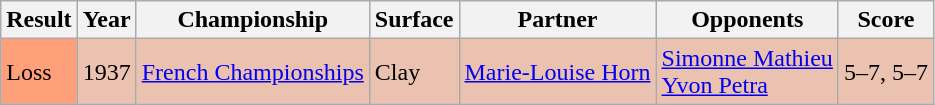<table class="sortable wikitable">
<tr>
<th>Result</th>
<th>Year</th>
<th>Championship</th>
<th>Surface</th>
<th>Partner</th>
<th>Opponents</th>
<th class="unsortable">Score</th>
</tr>
<tr style="background:#ebc2af;">
<td style="background:#ffa07a;">Loss</td>
<td>1937</td>
<td><a href='#'>French Championships</a></td>
<td>Clay</td>
<td> <a href='#'>Marie-Louise Horn</a></td>
<td> <a href='#'>Simonne Mathieu</a> <br>  <a href='#'>Yvon Petra</a></td>
<td>5–7, 5–7</td>
</tr>
</table>
